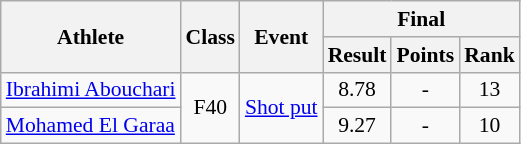<table class=wikitable style="font-size:90%">
<tr>
<th rowspan="2">Athlete</th>
<th rowspan="2">Class</th>
<th rowspan="2">Event</th>
<th colspan="3">Final</th>
</tr>
<tr>
<th>Result</th>
<th>Points</th>
<th>Rank</th>
</tr>
<tr>
<td><a href='#'>Ibrahimi Abouchari</a></td>
<td rowspan="2" style="text-align:center;">F40</td>
<td rowspan="2"><a href='#'>Shot put</a></td>
<td style="text-align:center;">8.78</td>
<td style="text-align:center;">-</td>
<td style="text-align:center;">13</td>
</tr>
<tr>
<td><a href='#'>Mohamed El Garaa</a></td>
<td style="text-align:center;">9.27</td>
<td style="text-align:center;">-</td>
<td style="text-align:center;">10</td>
</tr>
</table>
